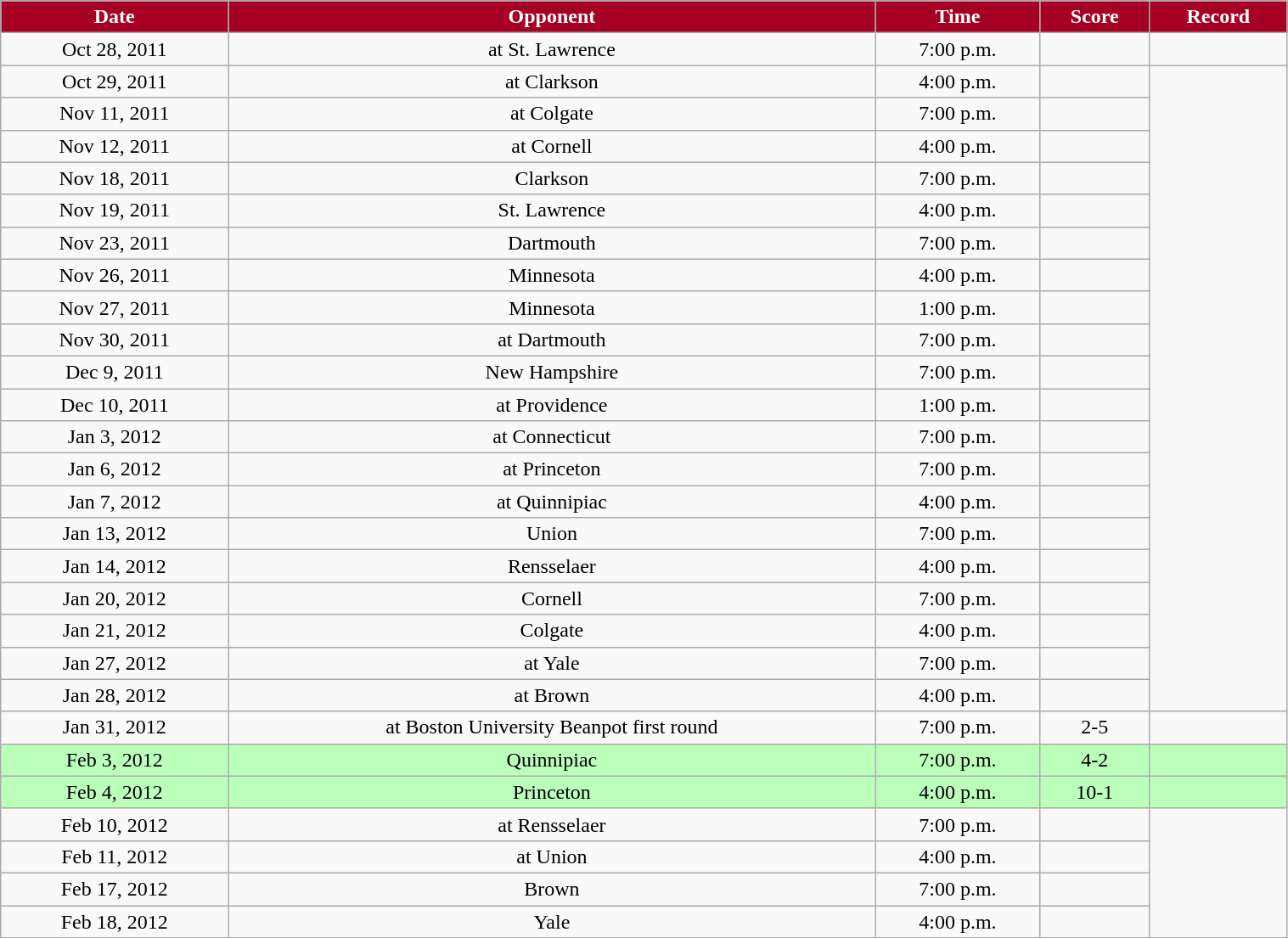<table class="wikitable" width="80%">
<tr align="center"  style=" background:#A50024;color:#FFFFFF;">
<td><strong>Date</strong></td>
<td><strong>Opponent</strong></td>
<td><strong>Time</strong></td>
<td><strong>Score</strong></td>
<td><strong>Record</strong></td>
</tr>
<tr align="center" bgcolor="">
<td>Oct 28, 2011</td>
<td>at St. Lawrence</td>
<td>7:00 p.m.</td>
<td></td>
<td></td>
</tr>
<tr align="center" bgcolor="">
<td>Oct 29, 2011</td>
<td>at Clarkson</td>
<td>4:00 p.m.</td>
<td></td>
</tr>
<tr align="center" bgcolor="">
<td>Nov 11, 2011</td>
<td>at Colgate</td>
<td>7:00 p.m.</td>
<td></td>
</tr>
<tr align="center" bgcolor="">
<td>Nov 12, 2011</td>
<td>at Cornell</td>
<td>4:00 p.m.</td>
<td></td>
</tr>
<tr align="center" bgcolor="">
<td>Nov 18, 2011</td>
<td>Clarkson</td>
<td>7:00 p.m.</td>
<td></td>
</tr>
<tr align="center" bgcolor="">
<td>Nov 19, 2011</td>
<td>St. Lawrence</td>
<td>4:00 p.m.</td>
<td></td>
</tr>
<tr align="center" bgcolor="">
<td>Nov 23, 2011</td>
<td>Dartmouth</td>
<td>7:00 p.m.</td>
<td></td>
</tr>
<tr align="center" bgcolor="">
<td>Nov 26, 2011</td>
<td>Minnesota</td>
<td>4:00 p.m.</td>
<td></td>
</tr>
<tr align="center" bgcolor="">
<td>Nov 27, 2011</td>
<td>Minnesota</td>
<td>1:00 p.m.</td>
<td></td>
</tr>
<tr align="center" bgcolor="">
<td>Nov 30, 2011</td>
<td>at Dartmouth</td>
<td>7:00 p.m.</td>
<td></td>
</tr>
<tr align="center" bgcolor="">
<td>Dec 9, 2011</td>
<td>New Hampshire</td>
<td>7:00 p.m.</td>
<td></td>
</tr>
<tr align="center" bgcolor="">
<td>Dec 10, 2011</td>
<td>at Providence</td>
<td>1:00 p.m.</td>
<td></td>
</tr>
<tr align="center" bgcolor="">
<td>Jan 3, 2012</td>
<td>at Connecticut</td>
<td>7:00 p.m.</td>
<td></td>
</tr>
<tr align="center" bgcolor="">
<td>Jan 6, 2012</td>
<td>at Princeton</td>
<td>7:00 p.m.</td>
<td></td>
</tr>
<tr align="center" bgcolor="">
<td>Jan 7, 2012</td>
<td>at Quinnipiac</td>
<td>4:00 p.m.</td>
<td></td>
</tr>
<tr align="center" bgcolor="">
<td>Jan 13, 2012</td>
<td>Union</td>
<td>7:00 p.m.</td>
<td></td>
</tr>
<tr align="center" bgcolor="">
<td>Jan 14, 2012</td>
<td>Rensselaer</td>
<td>4:00 p.m.</td>
<td></td>
</tr>
<tr align="center" bgcolor="">
<td>Jan 20, 2012</td>
<td>Cornell</td>
<td>7:00 p.m.</td>
<td></td>
</tr>
<tr align="center" bgcolor="">
<td>Jan 21, 2012</td>
<td>Colgate</td>
<td>4:00 p.m.</td>
<td></td>
</tr>
<tr align="center" bgcolor="">
<td>Jan 27, 2012</td>
<td>at Yale</td>
<td>7:00 p.m.</td>
<td></td>
</tr>
<tr align="center" bgcolor="">
<td>Jan 28, 2012</td>
<td>at Brown</td>
<td>4:00 p.m.</td>
<td></td>
</tr>
<tr align="center" bgcolor="">
<td>Jan 31, 2012</td>
<td>at Boston University 	Beanpot first round</td>
<td>7:00 p.m.</td>
<td>2-5</td>
<td></td>
</tr>
<tr align="center" bgcolor="bbffbb">
<td>Feb 3, 2012</td>
<td>Quinnipiac</td>
<td>7:00 p.m.</td>
<td>4-2</td>
<td></td>
</tr>
<tr align="center" bgcolor="bbffbb">
<td>Feb 4, 2012</td>
<td>Princeton</td>
<td>4:00 p.m.</td>
<td>10-1</td>
<td></td>
</tr>
<tr align="center" bgcolor="">
<td>Feb 10, 2012</td>
<td>at Rensselaer</td>
<td>7:00 p.m.</td>
<td></td>
</tr>
<tr align="center" bgcolor="">
<td>Feb 11, 2012</td>
<td>at Union</td>
<td>4:00 p.m.</td>
<td></td>
</tr>
<tr align="center" bgcolor="">
<td>Feb 17, 2012</td>
<td>Brown</td>
<td>7:00 p.m.</td>
<td></td>
</tr>
<tr align="center" bgcolor="">
<td>Feb 18, 2012</td>
<td>Yale</td>
<td>4:00 p.m.</td>
<td></td>
</tr>
</table>
